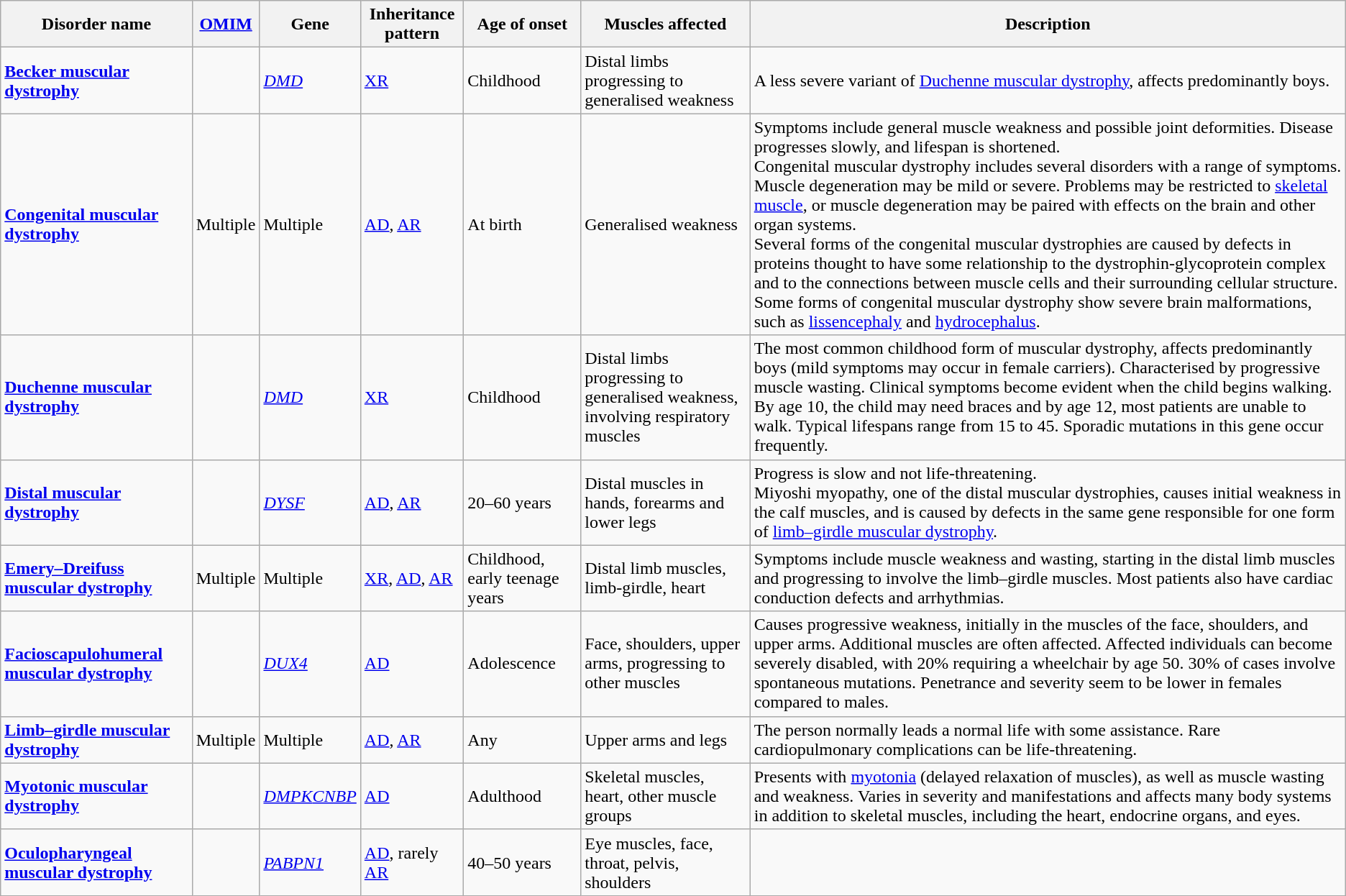<table class="wikitable">
<tr>
<th>Disorder name</th>
<th><a href='#'>OMIM</a></th>
<th>Gene</th>
<th>Inheritance pattern</th>
<th>Age of onset</th>
<th>Muscles affected</th>
<th>Description</th>
</tr>
<tr>
<td><strong><a href='#'>Becker muscular dystrophy</a></strong></td>
<td></td>
<td><em><a href='#'>DMD</a></em></td>
<td><a href='#'>XR</a></td>
<td>Childhood</td>
<td>Distal limbs progressing to generalised weakness</td>
<td>A less severe variant of <a href='#'>Duchenne muscular dystrophy</a>, affects predominantly boys.</td>
</tr>
<tr>
<td><strong><a href='#'>Congenital muscular dystrophy</a></strong></td>
<td>Multiple</td>
<td>Multiple</td>
<td><a href='#'>AD</a>, <a href='#'>AR</a></td>
<td>At birth</td>
<td>Generalised weakness</td>
<td>Symptoms include general muscle weakness and possible joint deformities. Disease progresses slowly, and lifespan is shortened.<br>Congenital muscular dystrophy includes several disorders with a range of symptoms. Muscle degeneration may be mild or severe. Problems may be restricted to <a href='#'>skeletal muscle</a>, or muscle degeneration may be paired with effects on the brain and other organ systems.<br>Several forms of the congenital muscular dystrophies are caused by defects in proteins thought to have some relationship to the dystrophin-glycoprotein complex and to the connections between muscle cells and their surrounding cellular structure. Some forms of congenital muscular dystrophy show severe brain malformations, such as <a href='#'>lissencephaly</a> and <a href='#'>hydrocephalus</a>.</td>
</tr>
<tr>
<td><strong><a href='#'>Duchenne muscular dystrophy</a></strong></td>
<td></td>
<td><em><a href='#'>DMD</a></em></td>
<td><a href='#'>XR</a></td>
<td>Childhood</td>
<td>Distal limbs progressing to generalised weakness, involving respiratory muscles</td>
<td>The most common childhood form of muscular dystrophy, affects predominantly boys (mild symptoms may occur in female carriers). Characterised by progressive muscle wasting. Clinical symptoms become evident when the child begins walking. By age 10, the child may need braces and by age 12, most patients are unable to walk. Typical lifespans range from 15 to 45. Sporadic mutations in this gene occur frequently.</td>
</tr>
<tr>
<td><strong><a href='#'>Distal muscular dystrophy</a></strong></td>
<td></td>
<td><em><a href='#'>DYSF</a></em></td>
<td><a href='#'>AD</a>, <a href='#'>AR</a></td>
<td>20–60 years</td>
<td>Distal muscles in hands, forearms and lower legs</td>
<td>Progress is slow and not life-threatening.<br>Miyoshi myopathy, one of the distal muscular dystrophies, causes initial weakness in the calf muscles, and is caused by defects in the same gene responsible for one form of <a href='#'>limb–girdle muscular dystrophy</a>.</td>
</tr>
<tr>
<td><strong><a href='#'>Emery–Dreifuss muscular dystrophy</a></strong></td>
<td>Multiple</td>
<td>Multiple</td>
<td><a href='#'>XR</a>, <a href='#'>AD</a>, <a href='#'>AR</a></td>
<td>Childhood, early teenage years</td>
<td>Distal limb muscles, limb-girdle, heart</td>
<td>Symptoms include muscle weakness and wasting, starting in the distal limb muscles and progressing to involve the limb–girdle muscles. Most patients also have cardiac conduction defects and arrhythmias.</td>
</tr>
<tr>
<td><strong><a href='#'>Facioscapulohumeral muscular dystrophy</a></strong></td>
<td></td>
<td><em><a href='#'>DUX4</a></em></td>
<td><a href='#'>AD</a></td>
<td>Adolescence</td>
<td>Face, shoulders, upper arms, progressing to other muscles</td>
<td>Causes progressive weakness, initially in the muscles of the face, shoulders, and upper arms. Additional muscles are often affected. Affected individuals can become severely disabled, with 20% requiring a wheelchair by age 50. 30% of cases involve spontaneous mutations. Penetrance and severity seem to be lower in females compared to males.</td>
</tr>
<tr>
<td><strong><a href='#'>Limb–girdle muscular dystrophy</a></strong></td>
<td>Multiple</td>
<td>Multiple</td>
<td><a href='#'>AD</a>, <a href='#'>AR</a></td>
<td>Any</td>
<td>Upper arms and legs</td>
<td>The person normally leads a normal life with some assistance. Rare cardiopulmonary complications can be life-threatening.</td>
</tr>
<tr>
<td><strong><a href='#'>Myotonic muscular dystrophy</a></strong></td>
<td></td>
<td><em><a href='#'>DMPK</a></em><em><a href='#'>CNBP</a></em></td>
<td><a href='#'>AD</a></td>
<td>Adulthood</td>
<td>Skeletal muscles, heart, other muscle groups</td>
<td>Presents with <a href='#'>myotonia</a> (delayed relaxation of muscles), as well as muscle wasting and weakness. Varies in severity and manifestations and affects many body systems in addition to skeletal muscles, including the heart, endocrine organs, and eyes.</td>
</tr>
<tr>
<td><strong><a href='#'>Oculopharyngeal muscular dystrophy</a></strong></td>
<td></td>
<td><em><a href='#'>PABPN1</a></em></td>
<td><a href='#'>AD</a>, rarely <a href='#'>AR</a></td>
<td>40–50 years</td>
<td>Eye muscles, face, throat, pelvis, shoulders</td>
<td></td>
</tr>
</table>
